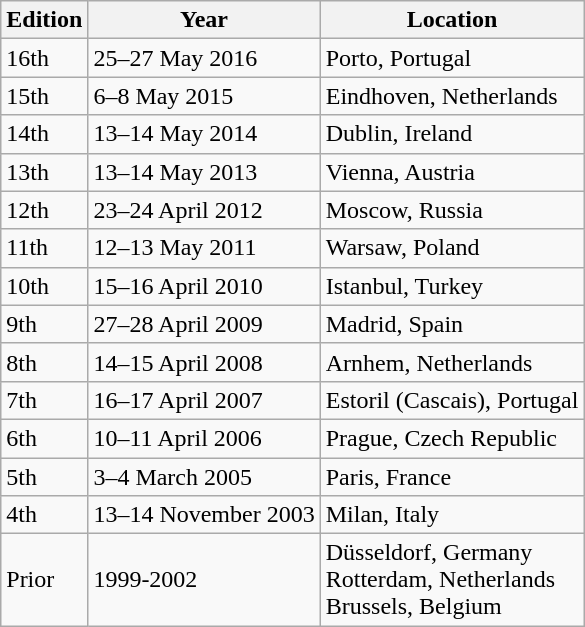<table class="wikitable">
<tr>
<th>Edition</th>
<th>Year</th>
<th>Location</th>
</tr>
<tr>
<td>16th</td>
<td>25–27 May 2016</td>
<td>Porto, Portugal </td>
</tr>
<tr>
<td>15th</td>
<td>6–8 May 2015</td>
<td>Eindhoven, Netherlands </td>
</tr>
<tr>
<td>14th</td>
<td>13–14 May 2014</td>
<td>Dublin, Ireland</td>
</tr>
<tr>
<td>13th</td>
<td>13–14 May 2013</td>
<td>Vienna, Austria</td>
</tr>
<tr>
<td>12th</td>
<td>23–24 April 2012</td>
<td>Moscow, Russia</td>
</tr>
<tr>
<td>11th</td>
<td>12–13 May 2011</td>
<td>Warsaw, Poland</td>
</tr>
<tr>
<td>10th</td>
<td>15–16 April 2010</td>
<td>Istanbul, Turkey</td>
</tr>
<tr>
<td>9th</td>
<td>27–28 April 2009</td>
<td>Madrid, Spain</td>
</tr>
<tr>
<td>8th</td>
<td>14–15 April 2008</td>
<td>Arnhem, Netherlands</td>
</tr>
<tr>
<td>7th</td>
<td>16–17 April 2007</td>
<td>Estoril (Cascais), Portugal</td>
</tr>
<tr>
<td>6th</td>
<td>10–11 April 2006</td>
<td>Prague, Czech Republic</td>
</tr>
<tr>
<td>5th</td>
<td>3–4 March 2005</td>
<td>Paris, France</td>
</tr>
<tr>
<td>4th</td>
<td>13–14 November 2003</td>
<td>Milan, Italy</td>
</tr>
<tr>
<td>Prior</td>
<td>1999-2002</td>
<td>Düsseldorf, Germany<br>Rotterdam, Netherlands<br> Brussels, Belgium</td>
</tr>
</table>
